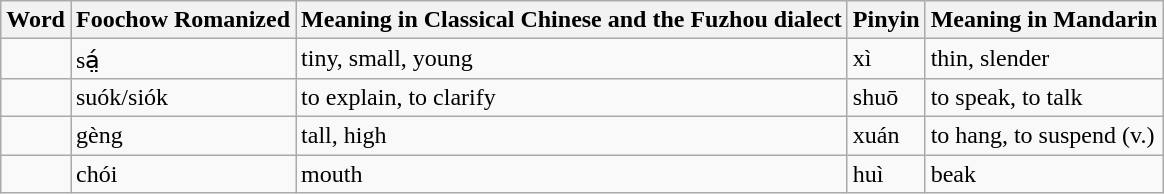<table class="wikitable">
<tr>
<th bgcolor="#ABCDEF">Word</th>
<th bgcolor="#ABCDEF">Foochow Romanized</th>
<th bgcolor="#ABCDEF">Meaning in Classical Chinese and the Fuzhou dialect</th>
<th bgcolor="#ABCDEF">Pinyin</th>
<th bgcolor="#ABCDEF">Meaning in Mandarin</th>
</tr>
<tr>
<td></td>
<td>sá̤ </td>
<td>tiny, small, young</td>
<td>xì</td>
<td>thin, slender</td>
</tr>
<tr>
<td></td>
<td>suók/siók </td>
<td>to explain, to clarify</td>
<td>shuō</td>
<td>to speak, to talk</td>
</tr>
<tr>
<td></td>
<td>gèng </td>
<td>tall, high</td>
<td>xuán</td>
<td>to hang, to suspend (v.)</td>
</tr>
<tr>
<td></td>
<td>chói </td>
<td>mouth</td>
<td>huì</td>
<td>beak</td>
</tr>
</table>
